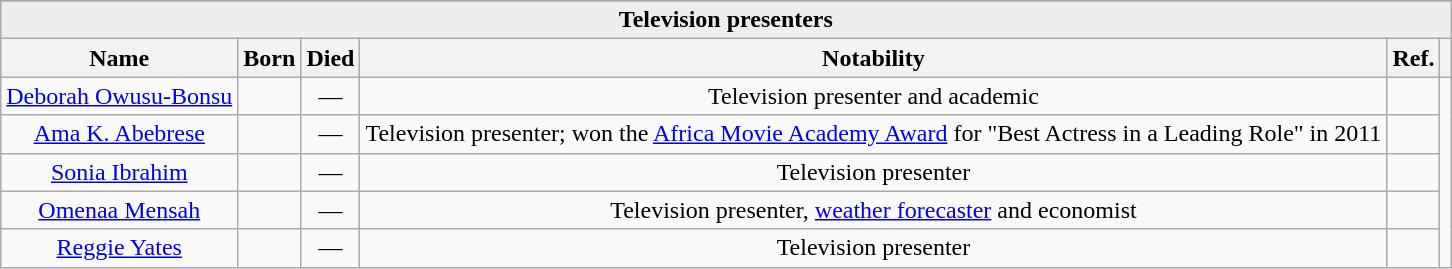<table class="wikitable sortable" style="text-align: centre;">
<tr ">
</tr>
<tr bgcolor=#EEEEEE>
<td align=center colspan=6><strong>Television presenters</strong></td>
</tr>
<tr>
<th class="unsortable">Name</th>
<th class="unsortable">Born</th>
<th class="unsortable">Died</th>
<th class="unsortable">Notability</th>
<th class="unsortable">Ref.</th>
<th class="unsortable"></th>
</tr>
<tr>
<td align=center><a href='#'>Deborah Owusu-Bonsu</a></td>
<td align=center></td>
<td align=center>—</td>
<td align=center>Television presenter and academic</td>
<td align=center><br></td>
<td align=center rowspan="5"><br></td>
</tr>
<tr>
<td align=center><a href='#'>Ama K. Abebrese</a></td>
<td align=center></td>
<td align=center>—</td>
<td align=center>Television presenter; won the <a href='#'>Africa Movie Academy Award</a> for "Best Actress in a Leading Role" in 2011</td>
<td align=center></td>
</tr>
<tr>
<td align=center><a href='#'>Sonia Ibrahim</a></td>
<td align=center></td>
<td align=center>—</td>
<td align=center>Television presenter</td>
<td align=center></td>
</tr>
<tr>
<td align=center><a href='#'>Omenaa Mensah</a></td>
<td align=center></td>
<td align=center>—</td>
<td align=center>Television presenter, <a href='#'>weather forecaster</a> and economist</td>
<td align=center></td>
</tr>
<tr>
<td align=center><a href='#'>Reggie Yates</a></td>
<td align=center></td>
<td align=center>—</td>
<td align=center>Television presenter</td>
<td align=center></td>
</tr>
</table>
